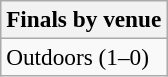<table class=wikitable style=font-size:97%>
<tr>
<th>Finals by venue</th>
</tr>
<tr>
<td>Outdoors (1–0)</td>
</tr>
</table>
